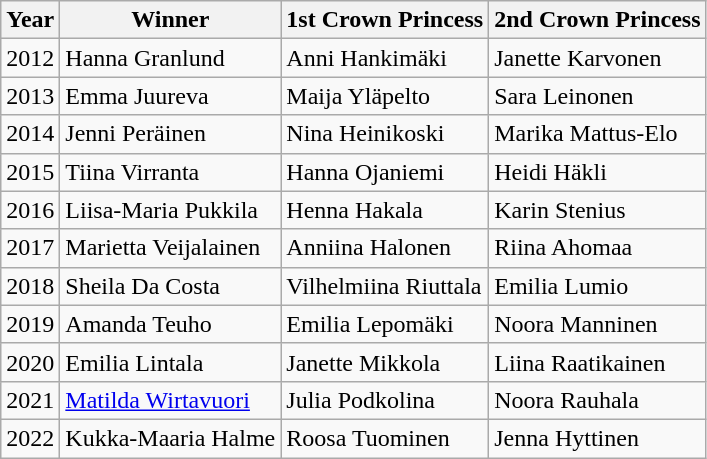<table class="wikitable">
<tr>
<th>Year</th>
<th>Winner</th>
<th>1st Crown Princess</th>
<th>2nd Crown Princess</th>
</tr>
<tr>
<td>2012</td>
<td>Hanna Granlund</td>
<td>Anni Hankimäki</td>
<td>Janette Karvonen</td>
</tr>
<tr>
<td>2013</td>
<td>Emma Juureva</td>
<td>Maija Yläpelto</td>
<td>Sara Leinonen</td>
</tr>
<tr>
<td>2014</td>
<td>Jenni Peräinen</td>
<td>Nina Heinikoski</td>
<td>Marika Mattus-Elo</td>
</tr>
<tr>
<td>2015</td>
<td>Tiina Virranta</td>
<td>Hanna Ojaniemi</td>
<td>Heidi Häkli</td>
</tr>
<tr>
<td>2016</td>
<td>Liisa-Maria Pukkila</td>
<td>Henna Hakala</td>
<td>Karin Stenius</td>
</tr>
<tr>
<td>2017</td>
<td>Marietta Veijalainen</td>
<td>Anniina Halonen</td>
<td>Riina Ahomaa</td>
</tr>
<tr>
<td>2018</td>
<td>Sheila Da Costa</td>
<td>Vilhelmiina Riuttala</td>
<td>Emilia Lumio</td>
</tr>
<tr>
<td>2019</td>
<td>Amanda Teuho</td>
<td>Emilia Lepomäki</td>
<td>Noora Manninen</td>
</tr>
<tr>
<td>2020</td>
<td>Emilia Lintala</td>
<td>Janette Mikkola</td>
<td>Liina Raatikainen</td>
</tr>
<tr>
<td>2021</td>
<td><a href='#'>Matilda Wirtavuori</a></td>
<td>Julia Podkolina</td>
<td>Noora Rauhala</td>
</tr>
<tr>
<td>2022</td>
<td>Kukka-Maaria Halme</td>
<td>Roosa Tuominen</td>
<td>Jenna Hyttinen</td>
</tr>
</table>
